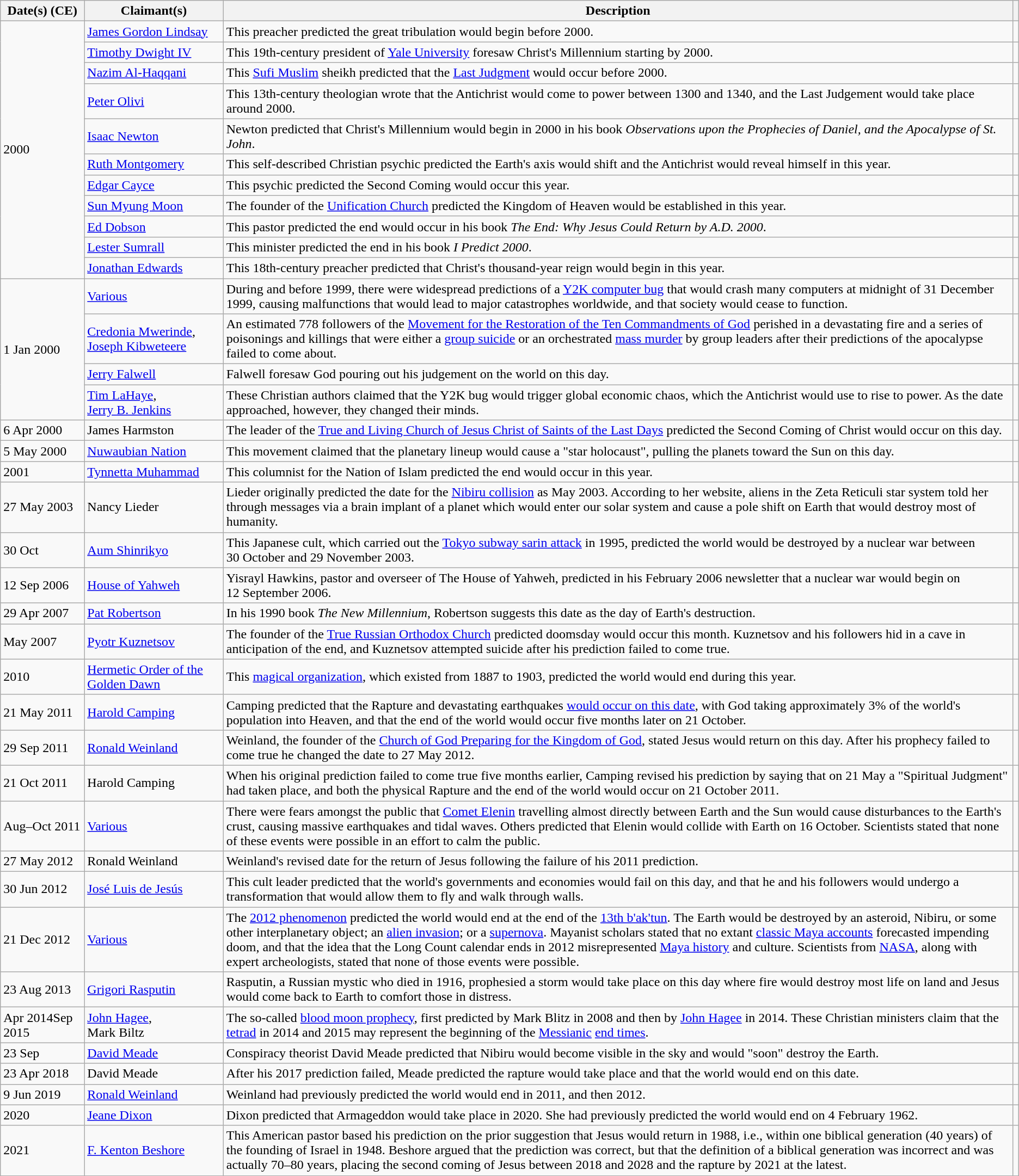<table class="wikitable">
<tr>
<th>Date(s) (CE)</th>
<th>Claimant(s)</th>
<th>Description</th>
<th></th>
</tr>
<tr>
<td rowspan="11">2000</td>
<td><a href='#'>James Gordon Lindsay</a></td>
<td>This preacher predicted the great tribulation would begin before 2000.</td>
<td align=center></td>
</tr>
<tr>
<td><a href='#'>Timothy&nbsp;Dwight&nbsp;IV</a></td>
<td>This 19th-century president of <a href='#'>Yale University</a> foresaw Christ's Millennium starting by 2000.</td>
<td align=center></td>
</tr>
<tr>
<td><a href='#'>Nazim Al-Haqqani</a></td>
<td>This <a href='#'>Sufi Muslim</a> sheikh predicted that the <a href='#'>Last Judgment</a> would occur before 2000.</td>
<td align=center></td>
</tr>
<tr>
<td><a href='#'>Peter Olivi</a></td>
<td>This 13th-century theologian wrote that the Antichrist would come to power between 1300 and 1340, and the Last Judgement would take place around 2000.</td>
<td align=center></td>
</tr>
<tr>
<td><a href='#'>Isaac Newton</a></td>
<td>Newton predicted that Christ's Millennium would begin in 2000 in his book <em>Observations upon the Prophecies of Daniel, and the Apocalypse of St. John</em>.</td>
<td align=center></td>
</tr>
<tr>
<td><a href='#'>Ruth Montgomery</a></td>
<td>This self-described Christian psychic predicted the Earth's axis would shift and the Antichrist would reveal himself in this year.</td>
<td align=center></td>
</tr>
<tr>
<td><a href='#'>Edgar Cayce</a></td>
<td>This psychic predicted the Second Coming would occur this year.</td>
<td align=center></td>
</tr>
<tr>
<td><a href='#'>Sun Myung Moon</a></td>
<td>The founder of the <a href='#'>Unification Church</a> predicted the Kingdom of Heaven would be established in this year.</td>
<td align=center></td>
</tr>
<tr>
<td><a href='#'>Ed Dobson</a></td>
<td>This pastor predicted the end would occur in his book <em>The End: Why Jesus Could Return by A.D. 2000</em>.</td>
<td align=center></td>
</tr>
<tr>
<td><a href='#'>Lester Sumrall</a></td>
<td>This minister predicted the end in his book <em>I Predict 2000</em>.</td>
<td align=center></td>
</tr>
<tr>
<td><a href='#'>Jonathan Edwards</a></td>
<td>This 18th-century preacher predicted that Christ's thousand-year reign would begin in this year.</td>
<td align=center></td>
</tr>
<tr>
<td rowspan="4">1 Jan 2000</td>
<td><a href='#'>Various</a></td>
<td>During and before 1999, there were widespread predictions of a <a href='#'>Y2K computer bug</a> that would crash many computers at midnight of 31 December 1999, causing malfunctions that would lead to major catastrophes worldwide, and that society would cease to function.</td>
<td align=center></td>
</tr>
<tr>
<td><a href='#'>Credonia Mwerinde</a>, <a href='#'>Joseph Kibweteere</a></td>
<td>An estimated 778 followers of the <a href='#'>Movement for the Restoration of the Ten Commandments of God</a> perished in a devastating fire and a series of poisonings and killings that were either a <a href='#'>group suicide</a> or an orchestrated <a href='#'>mass murder</a> by group leaders after their predictions of the apocalypse failed to come about.</td>
<td align=center><br></td>
</tr>
<tr>
<td><a href='#'>Jerry Falwell</a></td>
<td>Falwell foresaw God pouring out his judgement on the world on this day.</td>
<td align=center></td>
</tr>
<tr>
<td><a href='#'>Tim LaHaye</a>,<br><a href='#'>Jerry B. Jenkins</a></td>
<td>These Christian authors claimed that the Y2K bug would trigger global economic chaos, which the Antichrist would use to rise to power. As the date approached, however, they changed their minds.</td>
<td align=center></td>
</tr>
<tr>
<td>6 Apr 2000</td>
<td>James Harmston</td>
<td>The leader of the <a href='#'>True and Living Church of Jesus Christ of Saints of the Last Days</a> predicted the Second Coming of Christ would occur on this day.</td>
<td align=center></td>
</tr>
<tr>
<td>5 May 2000</td>
<td><a href='#'>Nuwaubian Nation</a></td>
<td>This movement claimed that the planetary lineup would cause a "star holocaust", pulling the planets toward the Sun on this day.</td>
<td align=center></td>
</tr>
<tr>
<td>2001</td>
<td><a href='#'>Tynnetta Muhammad</a></td>
<td>This columnist for the Nation of Islam predicted the end would occur in this year.</td>
<td align=center></td>
</tr>
<tr>
<td>27 May 2003</td>
<td>Nancy Lieder</td>
<td>Lieder originally predicted the date for the <a href='#'>Nibiru collision</a> as May 2003. According to her website, aliens in the Zeta Reticuli star system told her through messages via a brain implant of a planet which would enter our solar system and cause a pole shift on Earth that would destroy most of humanity.</td>
<td align=center></td>
</tr>
<tr>
<td>30 Oct</td>
<td><a href='#'>Aum Shinrikyo</a></td>
<td>This Japanese cult, which carried out the <a href='#'>Tokyo subway sarin attack</a> in 1995, predicted the world would be destroyed by a nuclear war between 30 October and 29 November 2003.</td>
<td align=center></td>
</tr>
<tr>
<td>12 Sep 2006</td>
<td><a href='#'>House of Yahweh</a></td>
<td>Yisrayl Hawkins, pastor and overseer of The House of Yahweh, predicted in his February 2006 newsletter that a nuclear war would begin on 12 September 2006.</td>
<td align=center></td>
</tr>
<tr>
<td>29 Apr 2007</td>
<td><a href='#'>Pat Robertson</a></td>
<td>In his 1990 book <em>The New Millennium</em>, Robertson suggests this date as the day of Earth's destruction.</td>
<td align=center></td>
</tr>
<tr>
<td>May 2007</td>
<td><a href='#'>Pyotr Kuznetsov</a></td>
<td>The founder of the <a href='#'>True Russian Orthodox Church</a> predicted doomsday would occur this month. Kuznetsov and his followers hid in a cave in anticipation of the end, and Kuznetsov attempted suicide after his prediction failed to come true.</td>
<td align=center></td>
</tr>
<tr>
<td>2010</td>
<td><a href='#'>Hermetic Order of the Golden Dawn</a></td>
<td>This <a href='#'>magical organization</a>, which existed from 1887 to 1903, predicted the world would end during this year.</td>
<td align=center></td>
</tr>
<tr>
<td>21 May 2011</td>
<td><a href='#'>Harold Camping</a></td>
<td>Camping predicted that the Rapture and devastating earthquakes <a href='#'>would occur on this date</a>, with God taking approximately 3% of the world's population into Heaven, and that the end of the world would occur five months later on 21 October.</td>
<td align=center></td>
</tr>
<tr>
<td>29 Sep 2011</td>
<td><a href='#'>Ronald Weinland</a></td>
<td>Weinland, the founder of the <a href='#'>Church of God Preparing for the Kingdom of God</a>, stated Jesus would return on this day. After his prophecy failed to come true he changed the date to 27 May 2012.</td>
<td align=center></td>
</tr>
<tr>
<td>21 Oct 2011</td>
<td>Harold Camping</td>
<td>When his original prediction failed to come true five months earlier, Camping revised his prediction by saying that on 21 May a "Spiritual Judgment" had taken place, and both the physical Rapture and the end of the world would occur on 21 October 2011.</td>
<td align=center></td>
</tr>
<tr>
<td>Aug–Oct 2011</td>
<td><a href='#'>Various</a></td>
<td>There were fears amongst the public that <a href='#'>Comet Elenin</a> travelling almost directly between Earth and the Sun would cause disturbances to the Earth's crust, causing massive earthquakes and tidal waves. Others predicted that Elenin would collide with Earth on 16 October. Scientists stated that none of these events were possible in an effort to calm the public.</td>
<td align=center></td>
</tr>
<tr>
<td>27 May 2012</td>
<td>Ronald Weinland</td>
<td>Weinland's revised date for the return of Jesus following the failure of his 2011 prediction.</td>
<td align=center></td>
</tr>
<tr>
<td>30 Jun 2012</td>
<td><a href='#'>José Luis de Jesús</a></td>
<td>This cult leader predicted that the world's governments and economies would fail on this day, and that he and his followers would undergo a transformation that would allow them to fly and walk through walls.</td>
<td align=center></td>
</tr>
<tr>
<td>21 Dec 2012</td>
<td><a href='#'>Various</a></td>
<td>The <a href='#'>2012 phenomenon</a> predicted the world would end at the end of the <a href='#'>13th b'ak'tun</a>. The Earth would be destroyed by an asteroid, Nibiru, or some other interplanetary object; an <a href='#'>alien invasion</a>; or a <a href='#'>supernova</a>. Mayanist scholars stated that no extant <a href='#'>classic Maya accounts</a> forecasted impending doom, and that the idea that the Long Count calendar ends in 2012 misrepresented <a href='#'>Maya history</a> and culture. Scientists from <a href='#'>NASA</a>, along with expert archeologists, stated that none of those events were possible.</td>
<td align=center><br></td>
</tr>
<tr>
<td>23 Aug 2013</td>
<td><a href='#'>Grigori Rasputin</a></td>
<td>Rasputin, a Russian mystic who died in 1916, prophesied a storm would take place on this day where fire would destroy most life on land and Jesus would come back to Earth to comfort those in distress.</td>
<td align=center></td>
</tr>
<tr>
<td>Apr 2014Sep 2015</td>
<td><a href='#'>John Hagee</a>,<br>Mark Biltz</td>
<td>The so-called <a href='#'>blood moon prophecy</a>, first predicted by Mark Blitz in 2008 and then by <a href='#'>John Hagee</a> in 2014. These Christian ministers claim that the <a href='#'>tetrad</a> in 2014 and 2015 may represent the beginning of the <a href='#'>Messianic</a> <a href='#'>end times</a>.</td>
<td align=center></td>
</tr>
<tr>
<td>23 Sep</td>
<td><a href='#'>David Meade</a></td>
<td>Conspiracy theorist David Meade predicted that Nibiru would become visible in the sky and would "soon" destroy the Earth.</td>
<td align=center></td>
</tr>
<tr>
<td>23 Apr 2018</td>
<td>David Meade</td>
<td>After his 2017 prediction failed, Meade predicted the rapture would take place and that the world would end on this date.</td>
<td align=center><br></td>
</tr>
<tr>
<td>9 Jun 2019</td>
<td><a href='#'>Ronald Weinland</a></td>
<td>Weinland had previously predicted the world would end in 2011, and then 2012.</td>
<td align=center></td>
</tr>
<tr>
<td>2020</td>
<td><a href='#'>Jeane Dixon</a></td>
<td>Dixon predicted that Armageddon would take place in 2020. She had previously predicted the world would end on 4 February 1962.</td>
<td align=center></td>
</tr>
<tr>
<td>2021</td>
<td><a href='#'>F. Kenton Beshore</a></td>
<td>This American pastor based his prediction on the prior suggestion that Jesus would return in 1988, i.e., within one biblical generation (40 years) of the founding of Israel in 1948. Beshore argued that the prediction was correct, but that the definition of a biblical generation was incorrect and was actually 70–80 years, placing the second coming of Jesus between 2018 and 2028 and the rapture by 2021 at the latest.</td>
<td align=center></td>
</tr>
</table>
